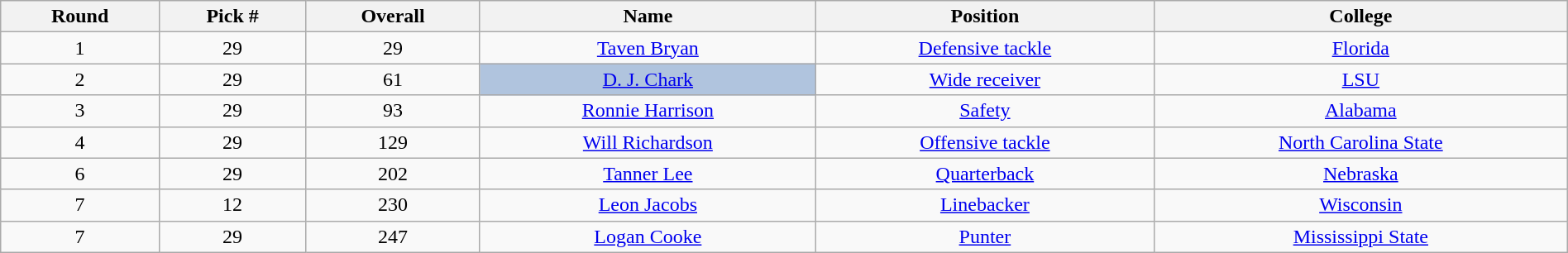<table class="wikitable sortable sortable" style="width: 100%; text-align:center">
<tr>
<th>Round</th>
<th>Pick #</th>
<th>Overall</th>
<th>Name</th>
<th>Position</th>
<th>College</th>
</tr>
<tr>
<td>1</td>
<td>29</td>
<td>29</td>
<td><a href='#'>Taven Bryan</a></td>
<td><a href='#'>Defensive tackle</a></td>
<td><a href='#'>Florida</a></td>
</tr>
<tr>
<td>2</td>
<td>29</td>
<td>61</td>
<td bgcolor=lightsteelblue><a href='#'>D. J. Chark</a></td>
<td><a href='#'>Wide receiver</a></td>
<td><a href='#'>LSU</a></td>
</tr>
<tr>
<td>3</td>
<td>29</td>
<td>93</td>
<td><a href='#'>Ronnie Harrison</a></td>
<td><a href='#'>Safety</a></td>
<td><a href='#'>Alabama</a></td>
</tr>
<tr>
<td>4</td>
<td>29</td>
<td>129</td>
<td><a href='#'>Will Richardson</a></td>
<td><a href='#'>Offensive tackle</a></td>
<td><a href='#'>North Carolina State</a></td>
</tr>
<tr>
<td>6</td>
<td>29</td>
<td>202</td>
<td><a href='#'>Tanner Lee</a></td>
<td><a href='#'>Quarterback</a></td>
<td><a href='#'>Nebraska</a></td>
</tr>
<tr>
<td>7</td>
<td>12</td>
<td>230</td>
<td><a href='#'>Leon Jacobs</a></td>
<td><a href='#'>Linebacker</a></td>
<td><a href='#'>Wisconsin</a></td>
</tr>
<tr>
<td>7</td>
<td>29</td>
<td>247</td>
<td><a href='#'>Logan Cooke</a></td>
<td><a href='#'>Punter</a></td>
<td><a href='#'>Mississippi State</a></td>
</tr>
</table>
